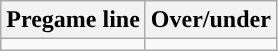<table class="wikitable">
<tr align="center">
<th>Pregame line</th>
<th>Over/under</th>
</tr>
<tr align="center">
<td></td>
<td></td>
</tr>
</table>
